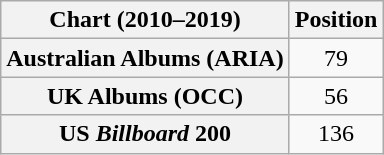<table class="wikitable sortable plainrowheaders" style="text-align:center">
<tr>
<th scope="col">Chart (2010–2019)</th>
<th scope="col">Position</th>
</tr>
<tr>
<th scope="row">Australian Albums (ARIA)</th>
<td>79</td>
</tr>
<tr>
<th scope="row">UK Albums (OCC)</th>
<td>56</td>
</tr>
<tr>
<th scope="row">US <em>Billboard</em> 200</th>
<td>136</td>
</tr>
</table>
